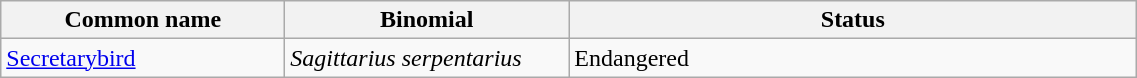<table width=60% class="wikitable">
<tr>
<th width=25%>Common name</th>
<th width=25%>Binomial</th>
<th width=50%>Status</th>
</tr>
<tr>
<td><a href='#'>Secretarybird</a></td>
<td><em>Sagittarius serpentarius</em></td>
<td>Endangered</td>
</tr>
</table>
